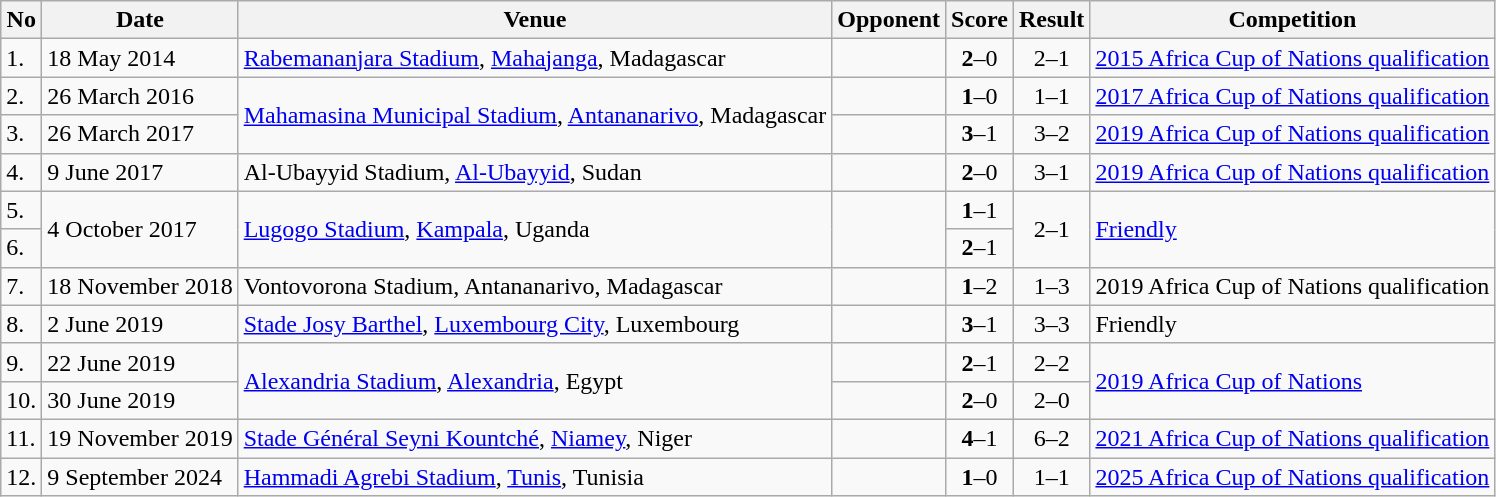<table class="wikitable">
<tr>
<th>No</th>
<th>Date</th>
<th>Venue</th>
<th>Opponent</th>
<th>Score</th>
<th>Result</th>
<th>Competition</th>
</tr>
<tr>
<td>1.</td>
<td>18 May 2014</td>
<td><a href='#'>Rabemananjara Stadium</a>, <a href='#'>Mahajanga</a>, Madagascar</td>
<td></td>
<td align=center><strong>2</strong>–0</td>
<td align=center>2–1</td>
<td><a href='#'>2015 Africa Cup of Nations qualification</a></td>
</tr>
<tr>
<td>2.</td>
<td>26 March 2016</td>
<td rowspan=2><a href='#'>Mahamasina Municipal Stadium</a>, <a href='#'>Antananarivo</a>, Madagascar</td>
<td></td>
<td align=center><strong>1</strong>–0</td>
<td align=center>1–1</td>
<td><a href='#'>2017 Africa Cup of Nations qualification</a></td>
</tr>
<tr>
<td>3.</td>
<td>26 March 2017</td>
<td></td>
<td align=center><strong>3</strong>–1</td>
<td align=center>3–2</td>
<td><a href='#'>2019 Africa Cup of Nations qualification</a></td>
</tr>
<tr>
<td>4.</td>
<td>9 June 2017</td>
<td>Al-Ubayyid Stadium, <a href='#'>Al-Ubayyid</a>, Sudan</td>
<td></td>
<td align=center><strong>2</strong>–0</td>
<td align=center>3–1</td>
<td><a href='#'>2019 Africa Cup of Nations qualification</a></td>
</tr>
<tr>
<td>5.</td>
<td rowspan="2">4 October 2017</td>
<td rowspan="2"><a href='#'>Lugogo Stadium</a>, <a href='#'>Kampala</a>, Uganda</td>
<td rowspan="2"></td>
<td align=center><strong>1</strong>–1</td>
<td rowspan="2" style="text-align:center">2–1</td>
<td rowspan="2"><a href='#'>Friendly</a></td>
</tr>
<tr>
<td>6.</td>
<td align=center><strong>2</strong>–1</td>
</tr>
<tr>
<td>7.</td>
<td>18 November 2018</td>
<td>Vontovorona Stadium, Antananarivo, Madagascar</td>
<td></td>
<td align=center><strong>1</strong>–2</td>
<td align=center>1–3</td>
<td>2019 Africa Cup of Nations qualification</td>
</tr>
<tr>
<td>8.</td>
<td>2 June 2019</td>
<td><a href='#'>Stade Josy Barthel</a>, <a href='#'>Luxembourg City</a>, Luxembourg</td>
<td></td>
<td align=center><strong>3</strong>–1</td>
<td align=center>3–3</td>
<td>Friendly</td>
</tr>
<tr>
<td>9.</td>
<td>22 June 2019</td>
<td rowspan=2><a href='#'>Alexandria Stadium</a>, <a href='#'>Alexandria</a>, Egypt</td>
<td></td>
<td align=center><strong>2</strong>–1</td>
<td align=center>2–2</td>
<td rowspan=2><a href='#'>2019 Africa Cup of Nations</a></td>
</tr>
<tr>
<td>10.</td>
<td>30 June 2019</td>
<td></td>
<td align=center><strong>2</strong>–0</td>
<td align=center>2–0</td>
</tr>
<tr>
<td>11.</td>
<td>19 November 2019</td>
<td><a href='#'>Stade Général Seyni Kountché</a>, <a href='#'>Niamey</a>, Niger</td>
<td></td>
<td align=center><strong>4</strong>–1</td>
<td align=center>6–2</td>
<td><a href='#'>2021 Africa Cup of Nations qualification</a></td>
</tr>
<tr>
<td>12.</td>
<td>9 September 2024</td>
<td><a href='#'>Hammadi Agrebi Stadium</a>, <a href='#'>Tunis</a>, Tunisia</td>
<td></td>
<td align=center><strong>1</strong>–0</td>
<td align=center>1–1</td>
<td><a href='#'>2025 Africa Cup of Nations qualification</a></td>
</tr>
</table>
